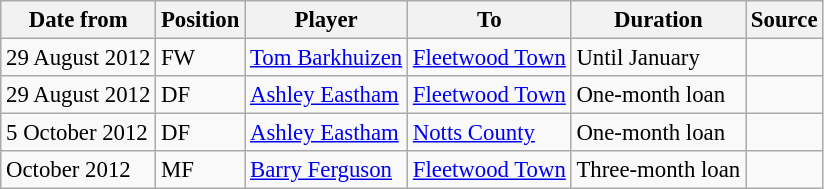<table class="wikitable" style="font-size:95%;">
<tr>
<th>Date from</th>
<th>Position</th>
<th>Player</th>
<th>To</th>
<th>Duration</th>
<th>Source</th>
</tr>
<tr>
<td>29 August 2012</td>
<td>FW</td>
<td><a href='#'>Tom Barkhuizen</a></td>
<td><a href='#'>Fleetwood Town</a></td>
<td>Until January</td>
<td></td>
</tr>
<tr>
<td>29 August 2012</td>
<td>DF</td>
<td><a href='#'>Ashley Eastham</a></td>
<td><a href='#'>Fleetwood Town</a></td>
<td>One-month loan</td>
<td></td>
</tr>
<tr>
<td>5 October 2012</td>
<td>DF</td>
<td><a href='#'>Ashley Eastham</a></td>
<td><a href='#'>Notts County</a></td>
<td>One-month loan</td>
<td></td>
</tr>
<tr>
<td>October 2012</td>
<td>MF</td>
<td><a href='#'>Barry Ferguson</a></td>
<td><a href='#'>Fleetwood Town</a></td>
<td>Three-month loan</td>
<td></td>
</tr>
</table>
